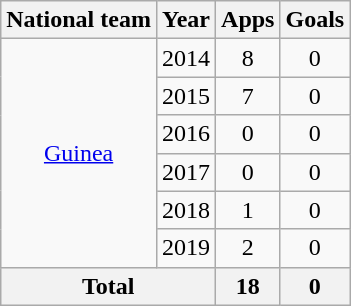<table class="wikitable" style="text-align:center">
<tr>
<th>National team</th>
<th>Year</th>
<th>Apps</th>
<th>Goals</th>
</tr>
<tr>
<td rowspan="6"><a href='#'>Guinea</a></td>
<td>2014</td>
<td>8</td>
<td>0</td>
</tr>
<tr>
<td>2015</td>
<td>7</td>
<td>0</td>
</tr>
<tr>
<td>2016</td>
<td>0</td>
<td>0</td>
</tr>
<tr>
<td>2017</td>
<td>0</td>
<td>0</td>
</tr>
<tr>
<td>2018</td>
<td>1</td>
<td>0</td>
</tr>
<tr>
<td>2019</td>
<td>2</td>
<td>0</td>
</tr>
<tr>
<th colspan="2">Total</th>
<th>18</th>
<th>0</th>
</tr>
</table>
